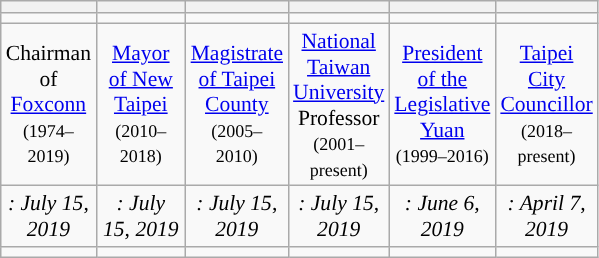<table class="wikitable" style="font-size:90%">
<tr>
<th scope="col" style="width:3em; font-size:120%; background:"></th>
<th scope="col" style="width:3em; font-size:120%; background:"></th>
<th scope="col" style="width:3em; font-size:120%; background:"></th>
<th scope="col" style="width:3em; font-size:120%; background:"></th>
<th scope="col" style="width:3em; font-size:120%; background:"></th>
<th scope="col" style="width:3em; font-size:120%; background:"></th>
</tr>
<tr>
<td></td>
<td></td>
<td></td>
<td></td>
<td></td>
<td></td>
</tr>
<tr style="text-align:center">
<td>Chairman of <a href='#'>Foxconn</a>  <br><small>(1974–2019)</small></td>
<td><a href='#'>Mayor of New Taipei</a> <br><small>(2010–2018)</small></td>
<td><a href='#'>Magistrate of Taipei County</a> <br><small>(2005–2010)</small></td>
<td><a href='#'>National Taiwan University</a> Professor <br><small>(2001–present)</small></td>
<td><a href='#'>President of the Legislative Yuan</a> <br><small>(1999–2016)</small></td>
<td><a href='#'>Taipei City Councillor</a> <br><small>(2018–present)</small></td>
</tr>
<tr style="text-align:center">
<td><em>: July 15, 2019</em></td>
<td><em>: July 15, 2019</em></td>
<td><em>: July 15, 2019</em></td>
<td><em>: July 15, 2019</em></td>
<td><em>: June 6, 2019</em></td>
<td><em>: April 7, 2019</em></td>
</tr>
<tr>
<td></td>
<td></td>
<td></td>
<td></td>
<td></td>
<td></td>
</tr>
</table>
